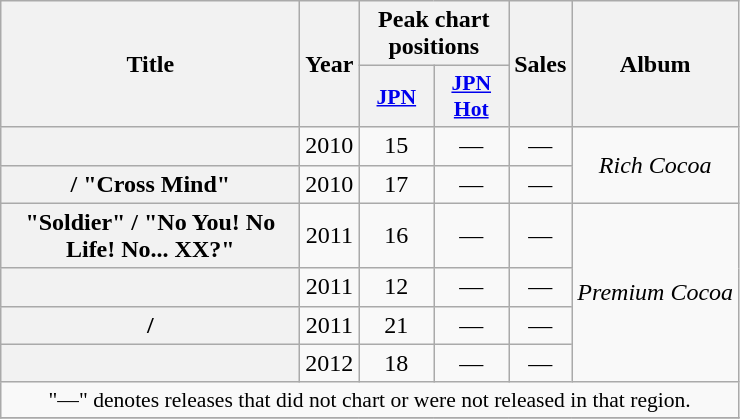<table class="wikitable plainrowheaders" style="text-align:center;">
<tr>
<th scope="col" rowspan="2" style="width:12em;">Title</th>
<th scope="col" rowspan="2">Year</th>
<th scope="col" colspan="2">Peak chart positions</th>
<th scope="col" rowspan="2">Sales</th>
<th scope="col" rowspan="2">Album</th>
</tr>
<tr>
<th scope="col" style="width:3em;font-size:90%;"><a href='#'>JPN</a></th>
<th scope="col" style="width:3em;font-size:90%;"><a href='#'>JPN<br>Hot</a></th>
</tr>
<tr>
<th scope="row"></th>
<td>2010</td>
<td>15</td>
<td>—</td>
<td>—</td>
<td rowspan="2"><em>Rich Cocoa</em></td>
</tr>
<tr>
<th scope="row"> / "Cross Mind"</th>
<td>2010</td>
<td>17</td>
<td>—</td>
<td>—</td>
</tr>
<tr>
<th scope="row">"Soldier" / "No You! No Life! No... XX?" </th>
<td>2011</td>
<td>16</td>
<td>—</td>
<td>—</td>
<td rowspan="4"><em>Premium Cocoa</em></td>
</tr>
<tr>
<th scope="row"></th>
<td>2011</td>
<td>12</td>
<td>—</td>
<td>—</td>
</tr>
<tr>
<th scope="row"> / </th>
<td>2011</td>
<td>21</td>
<td>—</td>
<td>—</td>
</tr>
<tr>
<th scope="row"></th>
<td>2012</td>
<td>18</td>
<td>—</td>
<td>—</td>
</tr>
<tr>
<td colspan="6" style="font-size:90%;">"—" denotes releases that did not chart or were not released in that region.</td>
</tr>
<tr>
</tr>
</table>
